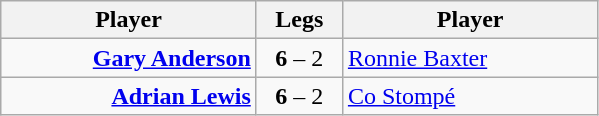<table class=wikitable style="text-align:center">
<tr>
<th width=163>Player</th>
<th width=50>Legs</th>
<th width=163>Player</th>
</tr>
<tr align=left>
<td align=right><strong><a href='#'>Gary Anderson</a></strong> </td>
<td align=center><strong>6</strong> – 2</td>
<td> <a href='#'>Ronnie Baxter</a></td>
</tr>
<tr align=left>
<td align=right><strong><a href='#'>Adrian Lewis</a></strong> </td>
<td align=center><strong>6</strong> – 2</td>
<td> <a href='#'>Co Stompé</a></td>
</tr>
</table>
